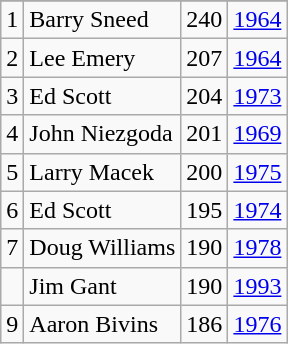<table class="wikitable">
<tr>
</tr>
<tr>
<td>1</td>
<td>Barry Sneed</td>
<td>240</td>
<td><a href='#'>1964</a></td>
</tr>
<tr>
<td>2</td>
<td>Lee Emery</td>
<td>207</td>
<td><a href='#'>1964</a></td>
</tr>
<tr>
<td>3</td>
<td>Ed Scott</td>
<td>204</td>
<td><a href='#'>1973</a></td>
</tr>
<tr>
<td>4</td>
<td>John Niezgoda</td>
<td>201</td>
<td><a href='#'>1969</a></td>
</tr>
<tr>
<td>5</td>
<td>Larry Macek</td>
<td>200</td>
<td><a href='#'>1975</a></td>
</tr>
<tr>
<td>6</td>
<td>Ed Scott</td>
<td>195</td>
<td><a href='#'>1974</a></td>
</tr>
<tr>
<td>7</td>
<td>Doug Williams</td>
<td>190</td>
<td><a href='#'>1978</a></td>
</tr>
<tr>
<td></td>
<td>Jim Gant</td>
<td>190</td>
<td><a href='#'>1993</a></td>
</tr>
<tr>
<td>9</td>
<td>Aaron Bivins</td>
<td>186</td>
<td><a href='#'>1976</a></td>
</tr>
</table>
